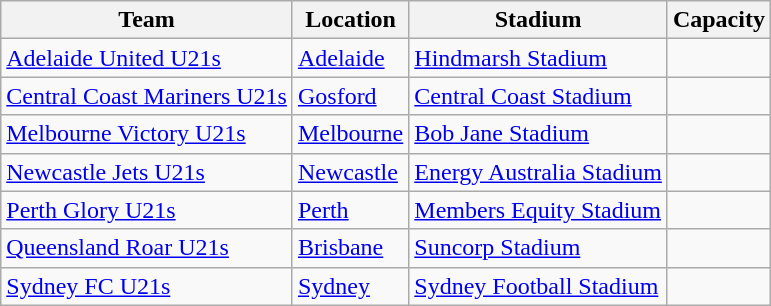<table class="wikitable sortable">
<tr>
<th>Team</th>
<th>Location</th>
<th>Stadium</th>
<th>Capacity</th>
</tr>
<tr>
<td><a href='#'>Adelaide United U21s</a></td>
<td><a href='#'>Adelaide</a></td>
<td><a href='#'>Hindmarsh Stadium</a></td>
<td style="text-align:center"></td>
</tr>
<tr>
<td><a href='#'>Central Coast Mariners U21s</a></td>
<td><a href='#'>Gosford</a></td>
<td><a href='#'>Central Coast Stadium</a></td>
<td style="text-align:center"></td>
</tr>
<tr>
<td><a href='#'>Melbourne Victory U21s</a></td>
<td><a href='#'>Melbourne</a></td>
<td><a href='#'>Bob Jane Stadium</a></td>
<td style="text-align:center"></td>
</tr>
<tr>
<td><a href='#'>Newcastle Jets U21s</a></td>
<td><a href='#'>Newcastle</a></td>
<td><a href='#'>Energy Australia Stadium</a></td>
<td style="text-align:center"></td>
</tr>
<tr>
<td><a href='#'>Perth Glory U21s</a></td>
<td><a href='#'>Perth</a></td>
<td><a href='#'>Members Equity Stadium</a></td>
<td style="text-align:center"></td>
</tr>
<tr>
<td><a href='#'>Queensland Roar U21s</a></td>
<td><a href='#'>Brisbane</a></td>
<td><a href='#'>Suncorp Stadium</a></td>
<td style="text-align:center"></td>
</tr>
<tr>
<td><a href='#'>Sydney FC U21s</a></td>
<td><a href='#'>Sydney</a></td>
<td><a href='#'>Sydney Football Stadium</a></td>
<td style="text-align:center"></td>
</tr>
</table>
